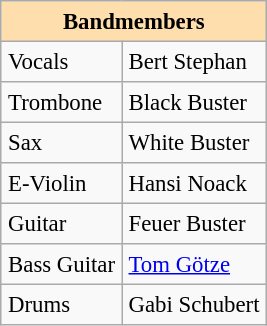<table border="2" cellpadding="4" rules="all" style="float: right; margin-left: 1em; background: #f9f9f9; border: 1px solid #aaaaaa; border-collapse: collapse; border-spacing: 0px; font-size: 95%; empty-cells: show;">
<tr>
<th colspan="2" bgcolor="#FFDEAD">Bandmembers</th>
</tr>
<tr>
<td>Vocals</td>
<td>Bert Stephan</td>
</tr>
<tr>
<td>Trombone</td>
<td>Black Buster</td>
</tr>
<tr>
<td>Sax</td>
<td>White Buster</td>
</tr>
<tr>
<td>E-Violin</td>
<td>Hansi Noack</td>
</tr>
<tr>
<td>Guitar</td>
<td>Feuer Buster</td>
</tr>
<tr>
<td>Bass Guitar</td>
<td><a href='#'>Tom Götze</a></td>
</tr>
<tr>
<td>Drums</td>
<td>Gabi Schubert</td>
</tr>
</table>
